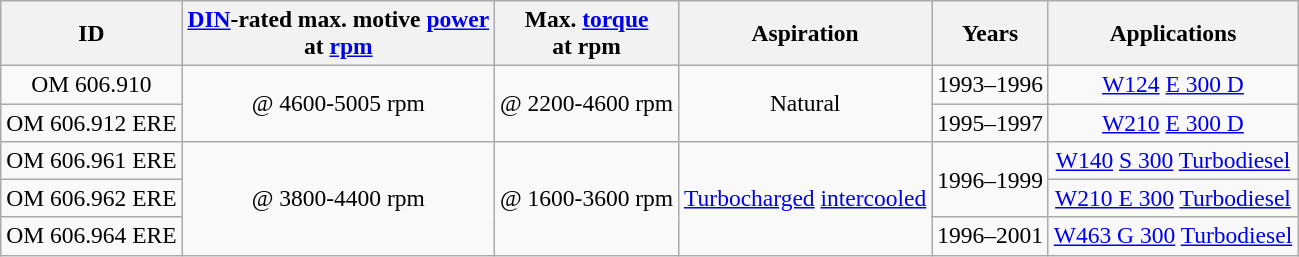<table class="wikitable" style="text-align: center; font-size: 98%;">
<tr>
<th>ID</th>
<th><a href='#'>DIN</a>-rated max. motive <a href='#'>power</a><br>at <a href='#'>rpm</a></th>
<th>Max. <a href='#'>torque</a><br>at rpm</th>
<th>Aspiration</th>
<th>Years</th>
<th>Applications</th>
</tr>
<tr>
<td>OM 606.910</td>
<td rowspan=2> @ 4600-5005 rpm</td>
<td rowspan="2"> @ 2200-4600 rpm</td>
<td rowspan="2">Natural</td>
<td>1993–1996</td>
<td><a href='#'>W124</a> <a href='#'>E 300 D</a></td>
</tr>
<tr>
<td>OM 606.912 ERE</td>
<td>1995–1997</td>
<td><a href='#'>W210</a> <a href='#'>E 300 D</a></td>
</tr>
<tr>
<td>OM 606.961 ERE</td>
<td rowspan=3> @ 3800-4400 rpm</td>
<td rowspan="3"> @ 1600-3600 rpm</td>
<td rowspan="3"><a href='#'>Turbocharged</a> <a href='#'>intercooled</a></td>
<td rowspan="2">1996–1999</td>
<td><a href='#'>W140</a> <a href='#'>S 300</a> <a href='#'>Turbodiesel</a></td>
</tr>
<tr>
<td>OM 606.962 ERE</td>
<td><a href='#'>W210 E 300</a> <a href='#'>Turbodiesel</a></td>
</tr>
<tr>
<td>OM 606.964 ERE</td>
<td>1996–2001</td>
<td><a href='#'>W463 G 300</a> <a href='#'>Turbodiesel</a></td>
</tr>
</table>
